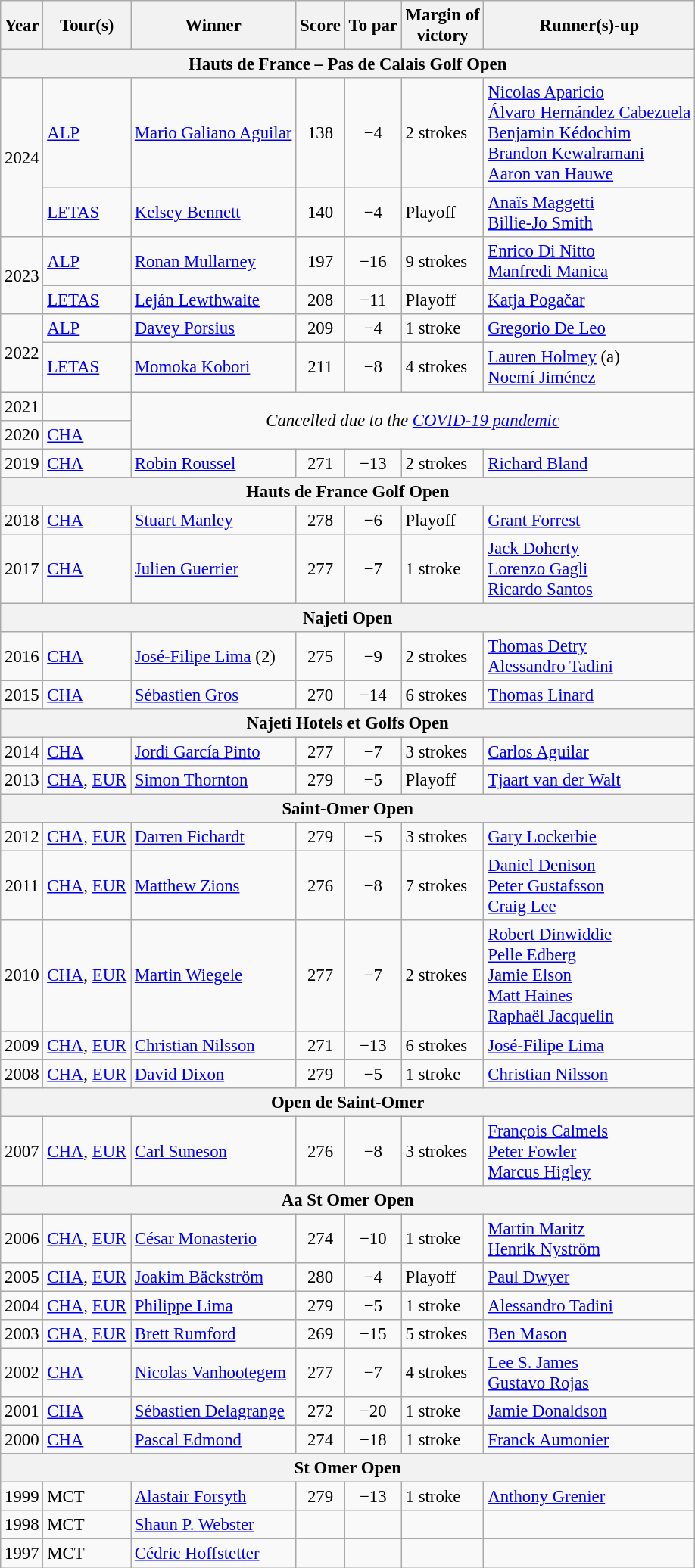<table class="wikitable" style="font-size:95%">
<tr>
<th>Year</th>
<th>Tour(s)</th>
<th>Winner</th>
<th>Score</th>
<th>To par</th>
<th>Margin of<br>victory</th>
<th>Runner(s)-up</th>
</tr>
<tr>
<th colspan=7>Hauts de France – Pas de Calais Golf Open</th>
</tr>
<tr>
<td align=center rowspan=2>2024</td>
<td><a href='#'>ALP</a></td>
<td> <a href='#'>Mario Galiano Aguilar</a></td>
<td align=center>138</td>
<td align=center>−4</td>
<td>2 strokes</td>
<td> <a href='#'>Nicolas Aparicio</a><br> <a href='#'>Álvaro Hernández Cabezuela</a><br> <a href='#'>Benjamin Kédochim</a><br> <a href='#'>Brandon Kewalramani</a><br> <a href='#'>Aaron van Hauwe</a></td>
</tr>
<tr>
<td><a href='#'>LETAS</a></td>
<td> <a href='#'>Kelsey Bennett</a></td>
<td align=center>140</td>
<td align=center>−4</td>
<td>Playoff</td>
<td> <a href='#'>Anaïs Maggetti</a><br> <a href='#'>Billie-Jo Smith</a></td>
</tr>
<tr>
<td align=center rowspan=2>2023</td>
<td><a href='#'>ALP</a></td>
<td> <a href='#'>Ronan Mullarney</a></td>
<td align=center>197</td>
<td align=center>−16</td>
<td>9 strokes</td>
<td> <a href='#'>Enrico Di Nitto</a><br> <a href='#'>Manfredi Manica</a></td>
</tr>
<tr>
<td><a href='#'>LETAS</a></td>
<td> <a href='#'>Leján Lewthwaite</a></td>
<td align=center>208</td>
<td align=center>−11</td>
<td>Playoff</td>
<td> <a href='#'>Katja Pogačar</a></td>
</tr>
<tr>
<td align=center rowspan=2>2022</td>
<td><a href='#'>ALP</a></td>
<td> <a href='#'>Davey Porsius</a></td>
<td align=center>209</td>
<td align=center>−4</td>
<td>1 stroke</td>
<td> <a href='#'>Gregorio De Leo</a></td>
</tr>
<tr>
<td><a href='#'>LETAS</a></td>
<td> <a href='#'>Momoka Kobori</a></td>
<td align=center>211</td>
<td align=center>−8</td>
<td>4 strokes</td>
<td> <a href='#'>Lauren Holmey</a> (a)<br> <a href='#'>Noemí Jiménez</a></td>
</tr>
<tr>
<td align=center>2021</td>
<td></td>
<td colspan=6 rowspan=2 align=center><em>Cancelled due to the <a href='#'>COVID-19 pandemic</a></em></td>
</tr>
<tr>
<td align=center>2020</td>
<td><a href='#'>CHA</a></td>
</tr>
<tr>
<td align=center>2019</td>
<td><a href='#'>CHA</a></td>
<td> <a href='#'>Robin Roussel</a></td>
<td align=center>271</td>
<td align=center>−13</td>
<td>2 strokes</td>
<td> <a href='#'>Richard Bland</a></td>
</tr>
<tr>
<th colspan=7>Hauts de France Golf Open</th>
</tr>
<tr>
<td align=center>2018</td>
<td><a href='#'>CHA</a></td>
<td> <a href='#'>Stuart Manley</a></td>
<td align=center>278</td>
<td align=center>−6</td>
<td>Playoff</td>
<td> <a href='#'>Grant Forrest</a></td>
</tr>
<tr>
<td align=center>2017</td>
<td><a href='#'>CHA</a></td>
<td> <a href='#'>Julien Guerrier</a></td>
<td align=center>277</td>
<td align=center>−7</td>
<td>1 stroke</td>
<td> <a href='#'>Jack Doherty</a><br> <a href='#'>Lorenzo Gagli</a><br> <a href='#'>Ricardo Santos</a></td>
</tr>
<tr>
<th colspan=7>Najeti Open</th>
</tr>
<tr>
<td align=center>2016</td>
<td><a href='#'>CHA</a></td>
<td> <a href='#'>José-Filipe Lima</a> (2)</td>
<td align=center>275</td>
<td align=center>−9</td>
<td>2 strokes</td>
<td> <a href='#'>Thomas Detry</a><br> <a href='#'>Alessandro Tadini</a></td>
</tr>
<tr>
<td align=center>2015</td>
<td><a href='#'>CHA</a></td>
<td> <a href='#'>Sébastien Gros</a></td>
<td align=center>270</td>
<td align=center>−14</td>
<td>6 strokes</td>
<td> <a href='#'>Thomas Linard</a></td>
</tr>
<tr>
<th colspan=7>Najeti Hotels et Golfs Open</th>
</tr>
<tr>
<td align=center>2014</td>
<td><a href='#'>CHA</a></td>
<td> <a href='#'>Jordi García Pinto</a></td>
<td align=center>277</td>
<td align=center>−7</td>
<td>3 strokes</td>
<td> <a href='#'>Carlos Aguilar</a></td>
</tr>
<tr>
<td align=center>2013</td>
<td><a href='#'>CHA</a>, <a href='#'>EUR</a></td>
<td> <a href='#'>Simon Thornton</a></td>
<td align=center>279</td>
<td align=center>−5</td>
<td>Playoff</td>
<td> <a href='#'>Tjaart van der Walt</a></td>
</tr>
<tr>
<th colspan=7>Saint-Omer Open</th>
</tr>
<tr>
<td align=center>2012</td>
<td><a href='#'>CHA</a>, <a href='#'>EUR</a></td>
<td> <a href='#'>Darren Fichardt</a></td>
<td align=center>279</td>
<td align=center>−5</td>
<td>3 strokes</td>
<td> <a href='#'>Gary Lockerbie</a></td>
</tr>
<tr>
<td align=center>2011</td>
<td><a href='#'>CHA</a>, <a href='#'>EUR</a></td>
<td> <a href='#'>Matthew Zions</a></td>
<td align=center>276</td>
<td align=center>−8</td>
<td>7 strokes</td>
<td> <a href='#'>Daniel Denison</a><br> <a href='#'>Peter Gustafsson</a><br> <a href='#'>Craig Lee</a></td>
</tr>
<tr>
<td align=center>2010</td>
<td><a href='#'>CHA</a>, <a href='#'>EUR</a></td>
<td> <a href='#'>Martin Wiegele</a></td>
<td align=center>277</td>
<td align=center>−7</td>
<td>2 strokes</td>
<td> <a href='#'>Robert Dinwiddie</a><br> <a href='#'>Pelle Edberg</a><br> <a href='#'>Jamie Elson</a><br> <a href='#'>Matt Haines</a><br> <a href='#'>Raphaël Jacquelin</a></td>
</tr>
<tr>
<td align=center>2009</td>
<td><a href='#'>CHA</a>, <a href='#'>EUR</a></td>
<td> <a href='#'>Christian Nilsson</a></td>
<td align=center>271</td>
<td align=center>−13</td>
<td>6 strokes</td>
<td> <a href='#'>José-Filipe Lima</a></td>
</tr>
<tr>
<td align=center>2008</td>
<td><a href='#'>CHA</a>, <a href='#'>EUR</a></td>
<td> <a href='#'>David Dixon</a></td>
<td align=center>279</td>
<td align=center>−5</td>
<td>1 stroke</td>
<td> <a href='#'>Christian Nilsson</a></td>
</tr>
<tr>
<th colspan=7>Open de Saint-Omer</th>
</tr>
<tr>
<td align=center>2007</td>
<td><a href='#'>CHA</a>, <a href='#'>EUR</a></td>
<td> <a href='#'>Carl Suneson</a></td>
<td align=center>276</td>
<td align=center>−8</td>
<td>3 strokes</td>
<td> <a href='#'>François Calmels</a><br> <a href='#'>Peter Fowler</a><br> <a href='#'>Marcus Higley</a></td>
</tr>
<tr>
<th colspan=7>Aa St Omer Open</th>
</tr>
<tr>
<td align=center>2006</td>
<td><a href='#'>CHA</a>, <a href='#'>EUR</a></td>
<td> <a href='#'>César Monasterio</a></td>
<td align=center>274</td>
<td align=center>−10</td>
<td>1 stroke</td>
<td> <a href='#'>Martin Maritz</a><br> <a href='#'>Henrik Nyström</a></td>
</tr>
<tr>
<td align=center>2005</td>
<td><a href='#'>CHA</a>, <a href='#'>EUR</a></td>
<td> <a href='#'>Joakim Bäckström</a></td>
<td align=center>280</td>
<td align=center>−4</td>
<td>Playoff</td>
<td> <a href='#'>Paul Dwyer</a></td>
</tr>
<tr>
<td align=center>2004</td>
<td><a href='#'>CHA</a>, <a href='#'>EUR</a></td>
<td> <a href='#'>Philippe Lima</a></td>
<td align=center>279</td>
<td align=center>−5</td>
<td>1 stroke</td>
<td> <a href='#'>Alessandro Tadini</a></td>
</tr>
<tr>
<td align=center>2003</td>
<td><a href='#'>CHA</a>, <a href='#'>EUR</a></td>
<td> <a href='#'>Brett Rumford</a></td>
<td align=center>269</td>
<td align=center>−15</td>
<td>5 strokes</td>
<td> <a href='#'>Ben Mason</a></td>
</tr>
<tr>
<td align=center>2002</td>
<td><a href='#'>CHA</a></td>
<td> <a href='#'>Nicolas Vanhootegem</a></td>
<td align=center>277</td>
<td align=center>−7</td>
<td>4 strokes</td>
<td> <a href='#'>Lee S. James</a><br> <a href='#'>Gustavo Rojas</a></td>
</tr>
<tr>
<td align=center>2001</td>
<td><a href='#'>CHA</a></td>
<td> <a href='#'>Sébastien Delagrange</a></td>
<td align=center>272</td>
<td align=center>−20</td>
<td>1 stroke</td>
<td> <a href='#'>Jamie Donaldson</a></td>
</tr>
<tr>
<td align=center>2000</td>
<td><a href='#'>CHA</a></td>
<td> <a href='#'>Pascal Edmond</a></td>
<td align=center>274</td>
<td align=center>−18</td>
<td>1 stroke</td>
<td> <a href='#'>Franck Aumonier</a></td>
</tr>
<tr>
<th colspan=7>St Omer Open</th>
</tr>
<tr>
<td align=center>1999</td>
<td>MCT</td>
<td> <a href='#'>Alastair Forsyth</a></td>
<td align=center>279</td>
<td align=center>−13</td>
<td>1 stroke</td>
<td> <a href='#'>Anthony Grenier</a></td>
</tr>
<tr>
<td align=center>1998</td>
<td>MCT</td>
<td> <a href='#'>Shaun P. Webster</a></td>
<td></td>
<td></td>
<td></td>
<td></td>
</tr>
<tr>
<td align=center>1997</td>
<td>MCT</td>
<td> <a href='#'>Cédric Hoffstetter</a></td>
<td></td>
<td></td>
<td></td>
<td></td>
</tr>
</table>
